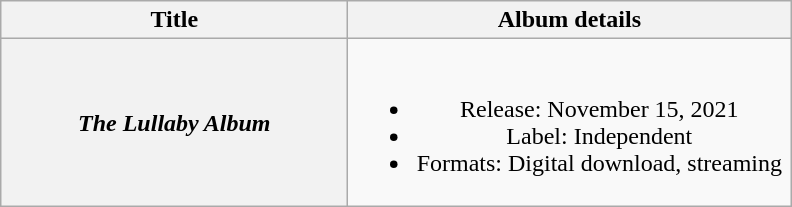<table class="wikitable plainrowheaders" style="text-align:center;">
<tr>
<th scope="col" rowspan="1" style="width:14em;">Title</th>
<th scope="col" rowspan="1" style="width:18em;">Album details</th>
</tr>
<tr>
<th scope="row"><em>The Lullaby Album</em></th>
<td><br><ul><li>Release: November 15, 2021</li><li>Label: Independent</li><li>Formats: Digital download, streaming</li></ul></td>
</tr>
</table>
